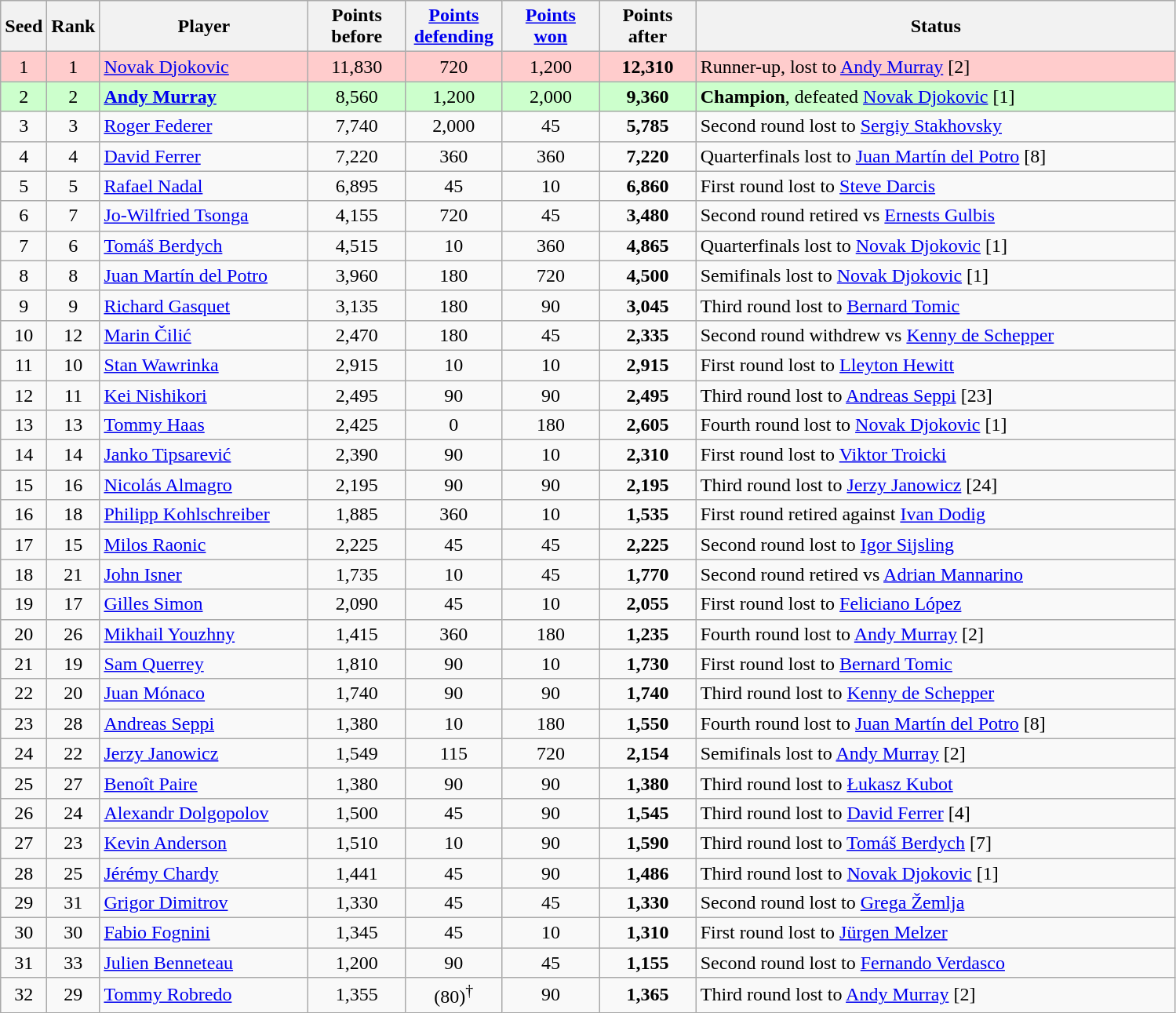<table class="wikitable sortable" style="text-align:center;">
<tr>
<th style="width:30px;">Seed</th>
<th style="width:30px;">Rank</th>
<th style="width:170px;">Player</th>
<th style="width:75px;">Points <br>before</th>
<th style="width:75px;"><a href='#'>Points <br>defending</a></th>
<th style="width:75px;"><a href='#'>Points <br>won</a></th>
<th style="width:75px;">Points <br>after</th>
<th style="width:400px;">Status</th>
</tr>
<tr style="background:#fcc;">
<td>1</td>
<td>1</td>
<td style="text-align:left;" data-sort-value=> <a href='#'>Novak Djokovic</a></td>
<td>11,830</td>
<td>720</td>
<td>1,200</td>
<td><strong>12,310</strong></td>
<td style="text-align:left;" data-sort-value=>Runner-up, lost to  <a href='#'>Andy Murray</a> [2]</td>
</tr>
<tr style="background:#cfc;">
<td>2</td>
<td>2</td>
<td style="text-align:left;" data-sort-value=> <strong><a href='#'>Andy Murray</a></strong></td>
<td>8,560</td>
<td>1,200</td>
<td>2,000</td>
<td><strong>9,360</strong></td>
<td style="text-align:left;" data-sort-value=><strong>Champion</strong>, defeated  <a href='#'>Novak Djokovic</a> [1]</td>
</tr>
<tr>
<td>3</td>
<td>3</td>
<td style="text-align:left;" data-sort-value=> <a href='#'>Roger Federer</a></td>
<td>7,740</td>
<td>2,000</td>
<td>45</td>
<td><strong>5,785</strong></td>
<td style="text-align:left;" data-sort-value=>Second round lost to  <a href='#'>Sergiy Stakhovsky</a></td>
</tr>
<tr>
<td>4</td>
<td>4</td>
<td style="text-align:left;" data-sort-value=> <a href='#'>David Ferrer</a></td>
<td>7,220</td>
<td>360</td>
<td>360</td>
<td><strong>7,220</strong></td>
<td style="text-align:left;" data-sort-value=>Quarterfinals lost to  <a href='#'>Juan Martín del Potro</a> [8]</td>
</tr>
<tr>
<td>5</td>
<td>5</td>
<td style="text-align:left;" data-sort-value=> <a href='#'>Rafael Nadal</a></td>
<td>6,895</td>
<td>45</td>
<td>10</td>
<td><strong>6,860</strong></td>
<td style="text-align:left;" data-sort-value=>First round lost to  <a href='#'>Steve Darcis</a></td>
</tr>
<tr>
<td>6</td>
<td>7</td>
<td style="text-align:left;" data-sort-value=> <a href='#'>Jo-Wilfried Tsonga</a></td>
<td>4,155</td>
<td>720</td>
<td>45</td>
<td><strong>3,480</strong></td>
<td style="text-align:left;" data-sort-value=>Second round retired vs  <a href='#'>Ernests Gulbis</a></td>
</tr>
<tr>
<td>7</td>
<td>6</td>
<td style="text-align:left;" data-sort-value=> <a href='#'>Tomáš Berdych</a></td>
<td>4,515</td>
<td>10</td>
<td>360</td>
<td><strong>4,865</strong></td>
<td style="text-align:left;" data-sort-value=>Quarterfinals lost to  <a href='#'>Novak Djokovic</a> [1]</td>
</tr>
<tr>
<td>8</td>
<td>8</td>
<td style="text-align:left;" data-sort-value=> <a href='#'>Juan Martín del Potro</a></td>
<td>3,960</td>
<td>180</td>
<td>720</td>
<td><strong>4,500</strong></td>
<td style="text-align:left;" data-sort-value=>Semifinals lost to  <a href='#'>Novak Djokovic</a> [1]</td>
</tr>
<tr>
<td>9</td>
<td>9</td>
<td style="text-align:left;" data-sort-value=> <a href='#'>Richard Gasquet</a></td>
<td>3,135</td>
<td>180</td>
<td>90</td>
<td><strong>3,045</strong></td>
<td style="text-align:left;" data-sort-value=>Third round lost to  <a href='#'>Bernard Tomic</a></td>
</tr>
<tr>
<td>10</td>
<td>12</td>
<td style="text-align:left;" data-sort-value=> <a href='#'>Marin Čilić</a></td>
<td>2,470</td>
<td>180</td>
<td>45</td>
<td><strong>2,335</strong></td>
<td style="text-align:left;" data-sort-value=>Second round withdrew vs  <a href='#'>Kenny de Schepper</a></td>
</tr>
<tr>
<td>11</td>
<td>10</td>
<td style="text-align:left;" data-sort-value=> <a href='#'>Stan Wawrinka</a></td>
<td>2,915</td>
<td>10</td>
<td>10</td>
<td><strong>2,915</strong></td>
<td style="text-align:left;" data-sort-value=>First round lost to  <a href='#'>Lleyton Hewitt</a></td>
</tr>
<tr>
<td>12</td>
<td>11</td>
<td style="text-align:left;" data-sort-value=> <a href='#'>Kei Nishikori</a></td>
<td>2,495</td>
<td>90</td>
<td>90</td>
<td><strong>2,495</strong></td>
<td style="text-align:left;" data-sort-value=>Third round lost to  <a href='#'>Andreas Seppi</a> [23]</td>
</tr>
<tr>
<td>13</td>
<td>13</td>
<td style="text-align:left;" data-sort-value=> <a href='#'>Tommy Haas</a></td>
<td>2,425</td>
<td>0 </td>
<td>180</td>
<td><strong>2,605</strong></td>
<td style="text-align:left;" data-sort-value=>Fourth round lost to  <a href='#'>Novak Djokovic</a> [1]</td>
</tr>
<tr>
<td>14</td>
<td>14</td>
<td style="text-align:left;" data-sort-value=> <a href='#'>Janko Tipsarević</a></td>
<td>2,390</td>
<td>90</td>
<td>10</td>
<td><strong>2,310</strong></td>
<td style="text-align:left;" data-sort-value=>First round lost to  <a href='#'>Viktor Troicki</a></td>
</tr>
<tr>
<td>15</td>
<td>16</td>
<td style="text-align:left;" data-sort-value=> <a href='#'>Nicolás Almagro</a></td>
<td>2,195</td>
<td>90</td>
<td>90</td>
<td><strong>2,195</strong></td>
<td style="text-align:left;" data-sort-value=>Third round lost to  <a href='#'>Jerzy Janowicz</a> [24]</td>
</tr>
<tr>
<td>16</td>
<td>18</td>
<td style="text-align:left;" data-sort-value=> <a href='#'>Philipp Kohlschreiber</a></td>
<td>1,885</td>
<td>360</td>
<td>10</td>
<td><strong>1,535</strong></td>
<td style="text-align:left;" data-sort-value=>First round retired against  <a href='#'>Ivan Dodig</a></td>
</tr>
<tr>
<td>17</td>
<td>15</td>
<td style="text-align:left;" data-sort-value=> <a href='#'>Milos Raonic</a></td>
<td>2,225</td>
<td>45</td>
<td>45</td>
<td><strong>2,225</strong></td>
<td style="text-align:left;" data-sort-value=>Second round lost to  <a href='#'>Igor Sijsling</a></td>
</tr>
<tr>
<td>18</td>
<td>21</td>
<td style="text-align:left;" data-sort-value=> <a href='#'>John Isner</a></td>
<td>1,735</td>
<td>10</td>
<td>45</td>
<td><strong>1,770</strong></td>
<td style="text-align:left;" data-sort-value=>Second round retired vs  <a href='#'>Adrian Mannarino</a></td>
</tr>
<tr>
<td>19</td>
<td>17</td>
<td style="text-align:left;" data-sort-value=> <a href='#'>Gilles Simon</a></td>
<td>2,090</td>
<td>45</td>
<td>10</td>
<td><strong>2,055</strong></td>
<td style="text-align:left;" data-sort-value=>First round lost to  <a href='#'>Feliciano López</a></td>
</tr>
<tr>
<td>20</td>
<td>26</td>
<td style="text-align:left;" data-sort-value=> <a href='#'>Mikhail Youzhny</a></td>
<td>1,415</td>
<td>360</td>
<td>180</td>
<td><strong>1,235</strong></td>
<td style="text-align:left;" data-sort-value=>Fourth round lost to  <a href='#'>Andy Murray</a> [2]</td>
</tr>
<tr>
<td>21</td>
<td>19</td>
<td style="text-align:left;" data-sort-value=> <a href='#'>Sam Querrey</a></td>
<td>1,810</td>
<td>90</td>
<td>10</td>
<td><strong>1,730</strong></td>
<td style="text-align:left;" data-sort-value=>First round lost to  <a href='#'>Bernard Tomic</a></td>
</tr>
<tr>
<td>22</td>
<td>20</td>
<td style="text-align:left;" data-sort-value=> <a href='#'>Juan Mónaco</a></td>
<td>1,740</td>
<td>90</td>
<td>90</td>
<td><strong>1,740</strong></td>
<td style="text-align:left;" data-sort-value=>Third round lost to  <a href='#'>Kenny de Schepper</a></td>
</tr>
<tr>
<td>23</td>
<td>28</td>
<td style="text-align:left;" data-sort-value=> <a href='#'>Andreas Seppi</a></td>
<td>1,380</td>
<td>10</td>
<td>180</td>
<td><strong>1,550</strong></td>
<td style="text-align:left;" data-sort-value=>Fourth round lost to  <a href='#'>Juan Martín del Potro</a> [8]</td>
</tr>
<tr>
<td>24</td>
<td>22</td>
<td style="text-align:left;" data-sort-value=> <a href='#'>Jerzy Janowicz</a></td>
<td>1,549</td>
<td>115</td>
<td>720</td>
<td><strong>2,154</strong></td>
<td style="text-align:left;" data-sort-value=>Semifinals lost to  <a href='#'>Andy Murray</a> [2]</td>
</tr>
<tr>
<td>25</td>
<td>27</td>
<td style="text-align:left;" data-sort-value=> <a href='#'>Benoît Paire</a></td>
<td>1,380</td>
<td>90</td>
<td>90</td>
<td><strong>1,380</strong></td>
<td style="text-align:left;" data-sort-value=>Third round lost to  <a href='#'>Łukasz Kubot</a></td>
</tr>
<tr>
<td>26</td>
<td>24</td>
<td style="text-align:left;" data-sort-value=> <a href='#'>Alexandr Dolgopolov</a></td>
<td>1,500</td>
<td>45</td>
<td>90</td>
<td><strong>1,545</strong></td>
<td style="text-align:left;" data-sort-value=>Third round lost to  <a href='#'>David Ferrer</a> [4]</td>
</tr>
<tr>
<td>27</td>
<td>23</td>
<td style="text-align:left;" data-sort-value=> <a href='#'>Kevin Anderson</a></td>
<td>1,510</td>
<td>10</td>
<td>90</td>
<td><strong>1,590</strong></td>
<td style="text-align:left;" data-sort-value=>Third round lost to  <a href='#'>Tomáš Berdych</a> [7]</td>
</tr>
<tr>
<td>28</td>
<td>25</td>
<td style="text-align:left;" data-sort-value=> <a href='#'>Jérémy Chardy</a></td>
<td>1,441</td>
<td>45</td>
<td>90</td>
<td><strong>1,486</strong></td>
<td style="text-align:left;" data-sort-value=>Third round lost to  <a href='#'>Novak Djokovic</a> [1]</td>
</tr>
<tr>
<td>29</td>
<td>31</td>
<td style="text-align:left;" data-sort-value=> <a href='#'>Grigor Dimitrov</a></td>
<td>1,330</td>
<td>45</td>
<td>45</td>
<td><strong>1,330</strong></td>
<td style="text-align:left;" data-sort-value=>Second round lost to  <a href='#'>Grega Žemlja</a></td>
</tr>
<tr>
<td>30</td>
<td>30</td>
<td style="text-align:left;" data-sort-value=> <a href='#'>Fabio Fognini</a></td>
<td>1,345</td>
<td>45</td>
<td>10</td>
<td><strong>1,310</strong></td>
<td style="text-align:left;" data-sort-value=>First round lost to  <a href='#'>Jürgen Melzer</a></td>
</tr>
<tr>
<td>31</td>
<td>33</td>
<td style="text-align:left;" data-sort-value=> <a href='#'>Julien Benneteau</a></td>
<td>1,200</td>
<td>90</td>
<td>45</td>
<td><strong>1,155</strong></td>
<td style="text-align:left;" data-sort-value=>Second round lost to  <a href='#'>Fernando Verdasco</a></td>
</tr>
<tr>
<td>32</td>
<td>29</td>
<td style="text-align:left;" data-sort-value=> <a href='#'>Tommy Robredo</a></td>
<td>1,355</td>
<td>(80)<sup>†</sup> </td>
<td>90</td>
<td><strong>1,365</strong></td>
<td style="text-align:left;" data-sort-value=>Third round lost to  <a href='#'>Andy Murray</a> [2]</td>
</tr>
</table>
